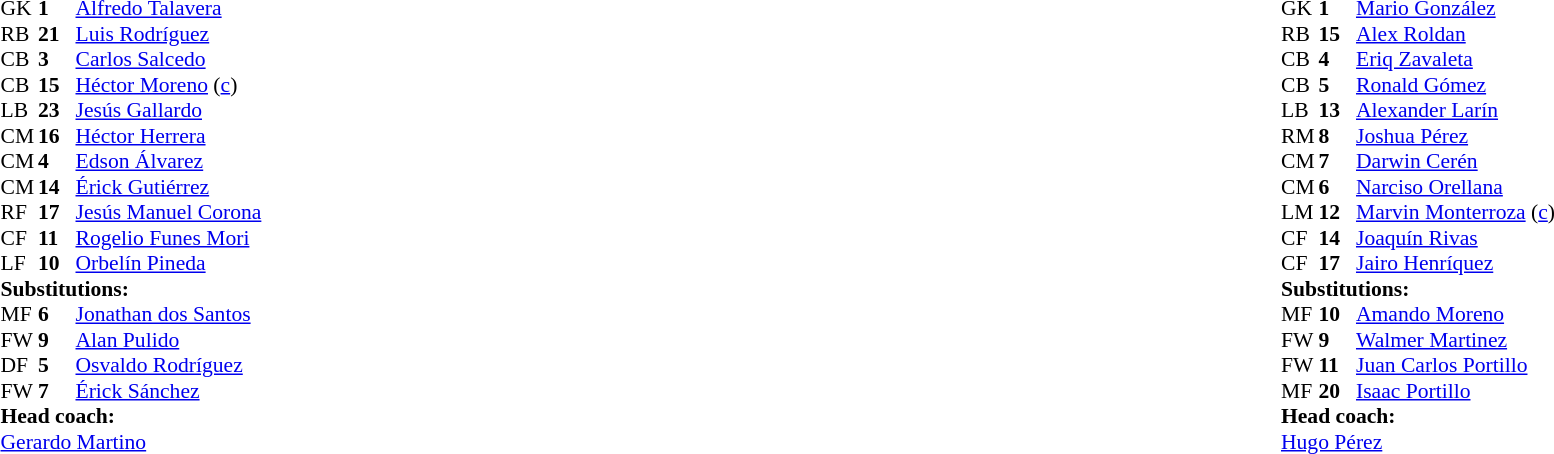<table width="100%">
<tr>
<td valign="top" width="40%"><br><table style="font-size:90%" cellspacing="0" cellpadding="0">
<tr>
<th width=25></th>
<th width=25></th>
</tr>
<tr>
<td>GK</td>
<td><strong>1</strong></td>
<td><a href='#'>Alfredo Talavera</a></td>
</tr>
<tr>
<td>RB</td>
<td><strong>21</strong></td>
<td><a href='#'>Luis Rodríguez</a></td>
<td></td>
</tr>
<tr>
<td>CB</td>
<td><strong>3</strong></td>
<td><a href='#'>Carlos Salcedo</a></td>
<td></td>
</tr>
<tr>
<td>CB</td>
<td><strong>15</strong></td>
<td><a href='#'>Héctor Moreno</a> (<a href='#'>c</a>)</td>
</tr>
<tr>
<td>LB</td>
<td><strong>23</strong></td>
<td><a href='#'>Jesús Gallardo</a></td>
</tr>
<tr>
<td>CM</td>
<td><strong>16</strong></td>
<td><a href='#'>Héctor Herrera</a></td>
<td></td>
<td></td>
</tr>
<tr>
<td>CM</td>
<td><strong>4</strong></td>
<td><a href='#'>Edson Álvarez</a></td>
</tr>
<tr>
<td>CM</td>
<td><strong>14</strong></td>
<td><a href='#'>Érick Gutiérrez</a></td>
<td></td>
<td></td>
</tr>
<tr>
<td>RF</td>
<td><strong>17</strong></td>
<td><a href='#'>Jesús Manuel Corona</a></td>
</tr>
<tr>
<td>CF</td>
<td><strong>11</strong></td>
<td><a href='#'>Rogelio Funes Mori</a></td>
<td></td>
<td></td>
</tr>
<tr>
<td>LF</td>
<td><strong>10</strong></td>
<td><a href='#'>Orbelín Pineda</a></td>
<td></td>
<td></td>
</tr>
<tr>
<td colspan=3><strong>Substitutions:</strong></td>
</tr>
<tr>
<td>MF</td>
<td><strong>6</strong></td>
<td><a href='#'>Jonathan dos Santos</a></td>
<td></td>
<td></td>
</tr>
<tr>
<td>FW</td>
<td><strong>9</strong></td>
<td><a href='#'>Alan Pulido</a></td>
<td></td>
<td></td>
</tr>
<tr>
<td>DF</td>
<td><strong>5</strong></td>
<td><a href='#'>Osvaldo Rodríguez</a></td>
<td></td>
<td></td>
</tr>
<tr>
<td>FW</td>
<td><strong>7</strong></td>
<td><a href='#'>Érick Sánchez</a></td>
<td></td>
<td></td>
</tr>
<tr>
<td colspan=3><strong>Head coach:</strong></td>
</tr>
<tr>
<td colspan=3> <a href='#'>Gerardo Martino</a></td>
</tr>
</table>
</td>
<td valign="top"></td>
<td valign="top" width="50%"><br><table style="font-size:90%; margin:auto" cellspacing="0" cellpadding="0">
<tr>
<th width=25></th>
<th width=25></th>
</tr>
<tr>
<td>GK</td>
<td><strong>1</strong></td>
<td><a href='#'>Mario González</a></td>
</tr>
<tr>
<td>RB</td>
<td><strong>15</strong></td>
<td><a href='#'>Alex Roldan</a></td>
</tr>
<tr>
<td>CB</td>
<td><strong>4</strong></td>
<td><a href='#'>Eriq Zavaleta</a></td>
</tr>
<tr>
<td>CB</td>
<td><strong>5</strong></td>
<td><a href='#'>Ronald Gómez</a></td>
</tr>
<tr>
<td>LB</td>
<td><strong>13</strong></td>
<td><a href='#'>Alexander Larín</a></td>
</tr>
<tr>
<td>RM</td>
<td><strong>8</strong></td>
<td><a href='#'>Joshua Pérez</a></td>
<td></td>
<td></td>
</tr>
<tr>
<td>CM</td>
<td><strong>7</strong></td>
<td><a href='#'>Darwin Cerén</a></td>
<td></td>
<td></td>
</tr>
<tr>
<td>CM</td>
<td><strong>6</strong></td>
<td><a href='#'>Narciso Orellana</a></td>
<td></td>
</tr>
<tr>
<td>LM</td>
<td><strong>12</strong></td>
<td><a href='#'>Marvin Monterroza</a> (<a href='#'>c</a>)</td>
<td></td>
<td></td>
</tr>
<tr>
<td>CF</td>
<td><strong>14</strong></td>
<td><a href='#'>Joaquín Rivas</a></td>
</tr>
<tr>
<td>CF</td>
<td><strong>17</strong></td>
<td><a href='#'>Jairo Henríquez</a></td>
<td></td>
<td></td>
</tr>
<tr>
<td colspan=3><strong>Substitutions:</strong></td>
</tr>
<tr>
<td>MF</td>
<td><strong>10</strong></td>
<td><a href='#'>Amando Moreno</a></td>
<td></td>
<td></td>
</tr>
<tr>
<td>FW</td>
<td><strong>9</strong></td>
<td><a href='#'>Walmer Martinez</a></td>
<td></td>
<td></td>
</tr>
<tr>
<td>FW</td>
<td><strong>11</strong></td>
<td><a href='#'>Juan Carlos Portillo</a></td>
<td></td>
<td></td>
</tr>
<tr>
<td>MF</td>
<td><strong>20</strong></td>
<td><a href='#'>Isaac Portillo</a></td>
<td></td>
<td></td>
</tr>
<tr>
<td colspan=3><strong>Head coach:</strong></td>
</tr>
<tr>
<td colspan=3> <a href='#'>Hugo Pérez</a></td>
</tr>
</table>
</td>
</tr>
</table>
